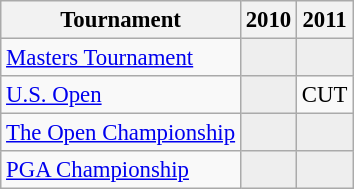<table class="wikitable" style="font-size:95%;text-align:center;">
<tr>
<th>Tournament</th>
<th>2010</th>
<th>2011</th>
</tr>
<tr>
<td align=left><a href='#'>Masters Tournament</a></td>
<td style="background:#eeeeee;"></td>
<td style="background:#eeeeee;"></td>
</tr>
<tr>
<td align=left><a href='#'>U.S. Open</a></td>
<td style="background:#eeeeee;"></td>
<td>CUT</td>
</tr>
<tr>
<td align=left><a href='#'>The Open Championship</a></td>
<td style="background:#eeeeee;"></td>
<td style="background:#eeeeee;"></td>
</tr>
<tr>
<td align=left><a href='#'>PGA Championship</a></td>
<td style="background:#eeeeee;"></td>
<td style="background:#eeeeee;"></td>
</tr>
</table>
